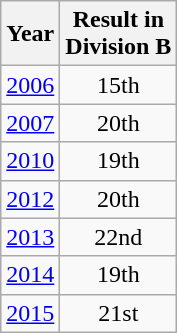<table class="wikitable" style="text-align:center">
<tr>
<th>Year</th>
<th>Result in<br>Division B</th>
</tr>
<tr>
<td><a href='#'>2006</a></td>
<td>15th</td>
</tr>
<tr>
<td><a href='#'>2007</a></td>
<td>20th</td>
</tr>
<tr>
<td><a href='#'>2010</a></td>
<td>19th</td>
</tr>
<tr>
<td><a href='#'>2012</a></td>
<td>20th</td>
</tr>
<tr>
<td><a href='#'>2013</a></td>
<td>22nd</td>
</tr>
<tr>
<td><a href='#'>2014</a></td>
<td>19th</td>
</tr>
<tr>
<td><a href='#'>2015</a></td>
<td>21st</td>
</tr>
</table>
